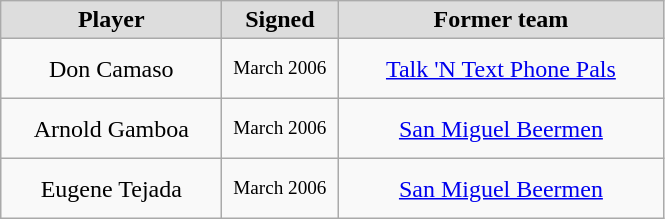<table class="wikitable" style="text-align: center">
<tr align="center" bgcolor="#dddddd">
<td style="width:140px"><strong>Player</strong></td>
<td style="width:70px"><strong>Signed</strong></td>
<td style="width:210px"><strong>Former team</strong></td>
</tr>
<tr style="height:40px">
<td>Don Camaso</td>
<td style="font-size: 80%">March 2006</td>
<td><a href='#'>Talk 'N Text Phone Pals</a></td>
</tr>
<tr style="height:40px">
<td>Arnold Gamboa</td>
<td style="font-size: 80%">March 2006</td>
<td><a href='#'>San Miguel Beermen</a></td>
</tr>
<tr style="height:40px">
<td>Eugene Tejada</td>
<td style="font-size: 80%">March 2006</td>
<td><a href='#'>San Miguel Beermen</a></td>
</tr>
</table>
